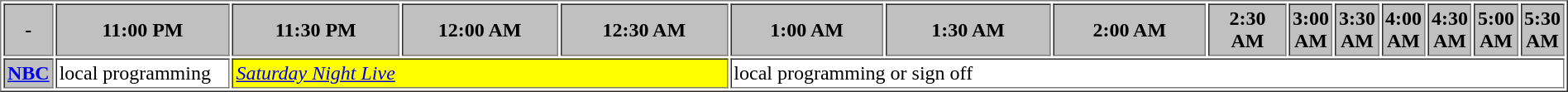<table border="1" cellpadding="2">
<tr>
<th bgcolor="#C0C0C0">-</th>
<th width="13%" bgcolor="#C0C0C0">11:00 PM</th>
<th width="14%" bgcolor="#C0C0C0">11:30 PM</th>
<th width="13%" bgcolor="#C0C0C0">12:00 AM</th>
<th width="14%" bgcolor="#C0C0C0">12:30 AM</th>
<th width="13%" bgcolor="#C0C0C0">1:00 AM</th>
<th width="14%" bgcolor="#C0C0C0">1:30 AM</th>
<th width="13%" bgcolor="#C0C0C0">2:00 AM</th>
<th width="14%" bgcolor="#C0C0C0">2:30 AM</th>
<th width="13%" bgcolor="#C0C0C0">3:00 AM</th>
<th width="14%" bgcolor="#C0C0C0">3:30 AM</th>
<th width="13%" bgcolor="#C0C0C0">4:00 AM</th>
<th width="14%" bgcolor="#C0C0C0">4:30 AM</th>
<th width="13%" bgcolor="#C0C0C0">5:00 AM</th>
<th width="14%" bgcolor="#C0C0C0">5:30 AM</th>
</tr>
<tr>
<th bgcolor="#C0C0C0"><a href='#'>NBC</a></th>
<td bgcolor="white">local programming</td>
<td bgcolor="yellow" colspan="3"><em><a href='#'>Saturday Night Live</a></em></td>
<td bgcolor="white" colspan="10">local programming or sign off</td>
</tr>
</table>
